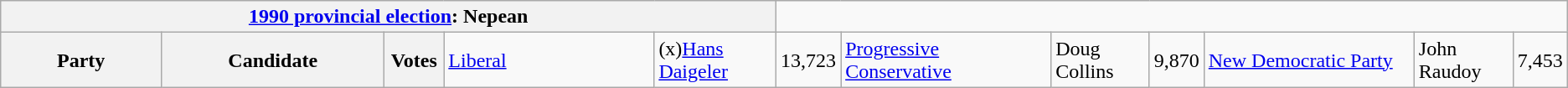<table class="wikitable">
<tr>
<th colspan="6"><a href='#'>1990 provincial election</a>: Nepean</th>
</tr>
<tr>
<th colspan="2" style="width: 170px">Party</th>
<th style="width: 170px">Candidate</th>
<th style="width: 40px">Votes<br></th>
<td style="width: 160px"><a href='#'>Liberal</a></td>
<td>(x)<a href='#'>Hans Daigeler</a></td>
<td style="text-align:right;">13,723<br></td>
<td style="width: 160px"><a href='#'>Progressive Conservative</a></td>
<td>Doug Collins</td>
<td style="text-align:right;">9,870<br></td>
<td style="width: 160px"><a href='#'>New Democratic Party</a></td>
<td>John Raudoy</td>
<td style="text-align:right;">7,453<br>
</td>
</tr>
</table>
